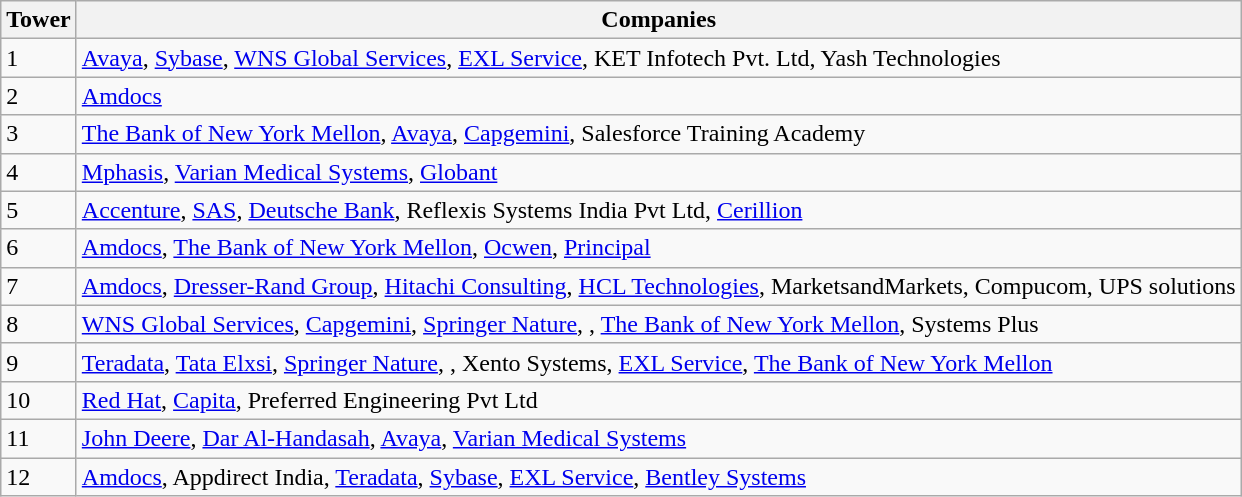<table class="wikitable">
<tr>
<th>Tower</th>
<th>Companies</th>
</tr>
<tr>
<td>1</td>
<td><a href='#'>Avaya</a>, <a href='#'>Sybase</a>, <a href='#'>WNS Global Services</a>, <a href='#'>EXL Service</a>, KET Infotech Pvt. Ltd, Yash Technologies</td>
</tr>
<tr>
<td>2</td>
<td><a href='#'>Amdocs</a></td>
</tr>
<tr>
<td>3</td>
<td><a href='#'>The Bank of New York Mellon</a>, <a href='#'>Avaya</a>, <a href='#'>Capgemini</a>, Salesforce Training Academy</td>
</tr>
<tr>
<td>4</td>
<td><a href='#'>Mphasis</a>, <a href='#'>Varian Medical Systems</a>, <a href='#'>Globant</a></td>
</tr>
<tr>
<td>5</td>
<td><a href='#'>Accenture</a>, <a href='#'>SAS</a>, <a href='#'>Deutsche Bank</a>, Reflexis Systems India Pvt Ltd, <a href='#'>Cerillion</a></td>
</tr>
<tr>
<td>6</td>
<td><a href='#'>Amdocs</a>, <a href='#'>The Bank of New York Mellon</a>, <a href='#'>Ocwen</a>, <a href='#'>Principal</a></td>
</tr>
<tr>
<td>7</td>
<td><a href='#'>Amdocs</a>, <a href='#'>Dresser-Rand Group</a>, <a href='#'>Hitachi Consulting</a>, <a href='#'>HCL Technologies</a>, MarketsandMarkets, Compucom, UPS solutions</td>
</tr>
<tr>
<td>8</td>
<td><a href='#'>WNS Global Services</a>, <a href='#'>Capgemini</a>, <a href='#'>Springer Nature</a>, , <a href='#'>The Bank of New York Mellon</a>, Systems Plus</td>
</tr>
<tr>
<td>9</td>
<td><a href='#'>Teradata</a>, <a href='#'>Tata Elxsi</a>, <a href='#'>Springer Nature</a>, , Xento Systems, <a href='#'>EXL Service</a>, <a href='#'>The Bank of New York Mellon</a></td>
</tr>
<tr>
<td>10</td>
<td><a href='#'>Red Hat</a>, <a href='#'>Capita</a>, Preferred Engineering Pvt Ltd</td>
</tr>
<tr>
<td>11</td>
<td><a href='#'>John Deere</a>, <a href='#'>Dar Al-Handasah</a>, <a href='#'>Avaya</a>, <a href='#'>Varian Medical Systems</a></td>
</tr>
<tr>
<td>12</td>
<td><a href='#'>Amdocs</a>, Appdirect India, <a href='#'>Teradata</a>, <a href='#'>Sybase</a>, <a href='#'>EXL Service</a>, <a href='#'>Bentley Systems</a></td>
</tr>
</table>
